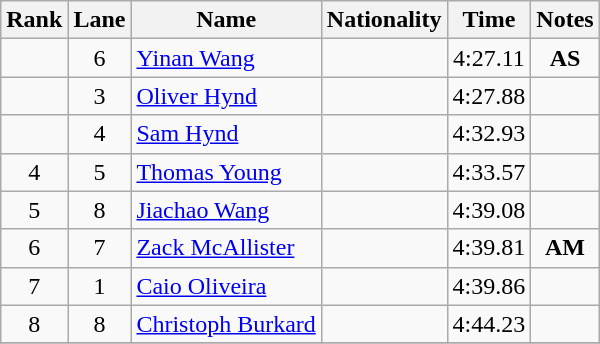<table class="wikitable">
<tr>
<th>Rank</th>
<th>Lane</th>
<th>Name</th>
<th>Nationality</th>
<th>Time</th>
<th>Notes</th>
</tr>
<tr>
<td align=center></td>
<td align=center>6</td>
<td><a href='#'>Yinan Wang</a></td>
<td></td>
<td align=center>4:27.11</td>
<td align=center><strong>AS</strong></td>
</tr>
<tr>
<td align=center></td>
<td align=center>3</td>
<td><a href='#'>Oliver Hynd</a></td>
<td></td>
<td align=center>4:27.88</td>
<td align=center></td>
</tr>
<tr>
<td align=center></td>
<td align=center>4</td>
<td><a href='#'>Sam Hynd</a></td>
<td></td>
<td align=center>4:32.93</td>
<td align=center></td>
</tr>
<tr>
<td align=center>4</td>
<td align=center>5</td>
<td><a href='#'>Thomas Young</a></td>
<td></td>
<td align=center>4:33.57</td>
<td align=center></td>
</tr>
<tr>
<td align=center>5</td>
<td align=center>8</td>
<td><a href='#'>Jiachao Wang</a></td>
<td></td>
<td align=center>4:39.08</td>
<td align=center></td>
</tr>
<tr>
<td align=center>6</td>
<td align=center>7</td>
<td><a href='#'>Zack McAllister</a></td>
<td></td>
<td align=center>4:39.81</td>
<td align=center><strong>AM</strong></td>
</tr>
<tr>
<td align=center>7</td>
<td align=center>1</td>
<td><a href='#'>Caio Oliveira</a></td>
<td></td>
<td align=center>4:39.86</td>
<td align=center></td>
</tr>
<tr>
<td align=center>8</td>
<td align=center>8</td>
<td><a href='#'>Christoph Burkard</a></td>
<td></td>
<td align=center>4:44.23</td>
<td align=center></td>
</tr>
<tr>
</tr>
</table>
